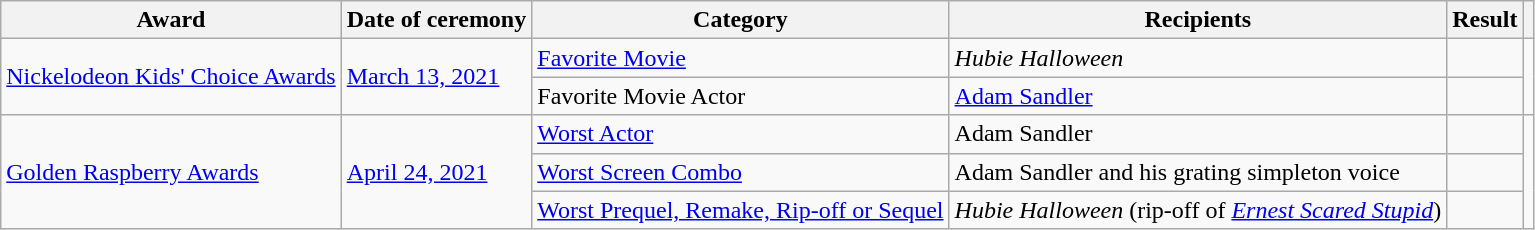<table class="wikitable sortable">
<tr>
<th>Award</th>
<th>Date of ceremony</th>
<th>Category</th>
<th>Recipients</th>
<th>Result</th>
<th class="unsortable"></th>
</tr>
<tr>
<td rowspan="2"><a href='#'>Nickelodeon Kids' Choice Awards</a></td>
<td rowspan="2"><a href='#'>March 13, 2021</a></td>
<td><a href='#'>Favorite Movie</a></td>
<td><em>Hubie Halloween</em></td>
<td></td>
<td rowspan="2" style="text-align:center;"></td>
</tr>
<tr>
<td>Favorite Movie Actor</td>
<td><a href='#'>Adam Sandler</a></td>
<td></td>
</tr>
<tr>
<td rowspan="3"><a href='#'>Golden Raspberry Awards</a></td>
<td rowspan="3"><a href='#'>April 24, 2021</a></td>
<td><a href='#'>Worst Actor</a></td>
<td>Adam Sandler</td>
<td></td>
<td rowspan="3" style="text-align:center;"></td>
</tr>
<tr>
<td><a href='#'>Worst Screen Combo</a></td>
<td>Adam Sandler and his grating simpleton voice</td>
<td></td>
</tr>
<tr>
<td><a href='#'>Worst Prequel, Remake, Rip-off or Sequel</a></td>
<td><em>Hubie Halloween</em> (rip-off of <em><a href='#'>Ernest Scared Stupid</a></em>)</td>
<td></td>
</tr>
</table>
